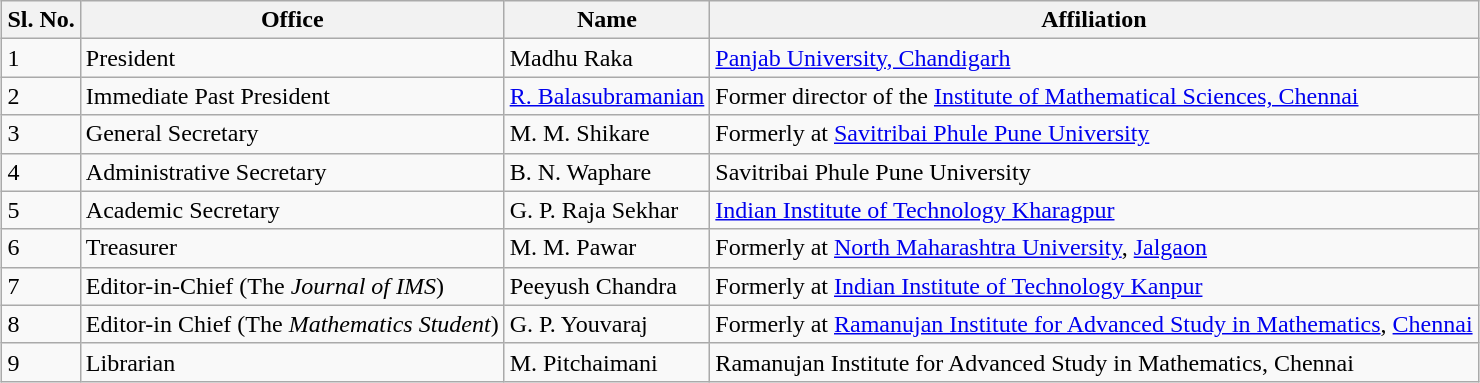<table class="wikitable" style="margin:1em auto;">
<tr>
<th>Sl. No.</th>
<th>Office</th>
<th>Name</th>
<th>Affiliation</th>
</tr>
<tr>
<td>1</td>
<td>President</td>
<td>Madhu Raka</td>
<td><a href='#'>Panjab University, Chandigarh</a></td>
</tr>
<tr>
<td>2</td>
<td>Immediate Past President</td>
<td><a href='#'>R. Balasubramanian</a></td>
<td>Former director of the <a href='#'>Institute of Mathematical Sciences, Chennai</a></td>
</tr>
<tr>
<td>3</td>
<td>General Secretary</td>
<td>M. M. Shikare</td>
<td>Formerly at <a href='#'>Savitribai Phule Pune University</a></td>
</tr>
<tr>
<td>4</td>
<td>Administrative Secretary</td>
<td>B. N. Waphare</td>
<td>Savitribai Phule Pune University</td>
</tr>
<tr>
<td>5</td>
<td>Academic Secretary</td>
<td>G. P. Raja Sekhar</td>
<td><a href='#'>Indian Institute of Technology Kharagpur</a></td>
</tr>
<tr>
<td>6</td>
<td>Treasurer</td>
<td>M. M. Pawar</td>
<td>Formerly at <a href='#'>North Maharashtra University</a>, <a href='#'>Jalgaon</a></td>
</tr>
<tr>
<td>7</td>
<td>Editor-in-Chief (The <em>Journal of IMS</em>)</td>
<td>Peeyush Chandra</td>
<td>Formerly at <a href='#'>Indian Institute of Technology Kanpur</a></td>
</tr>
<tr>
<td>8</td>
<td>Editor-in Chief (The <em>Mathematics Student</em>)</td>
<td>G. P. Youvaraj</td>
<td>Formerly at <a href='#'>Ramanujan Institute for Advanced Study in Mathematics</a>, <a href='#'>Chennai</a></td>
</tr>
<tr>
<td>9</td>
<td>Librarian</td>
<td>M. Pitchaimani</td>
<td>Ramanujan Institute for Advanced Study in Mathematics, Chennai</td>
</tr>
</table>
